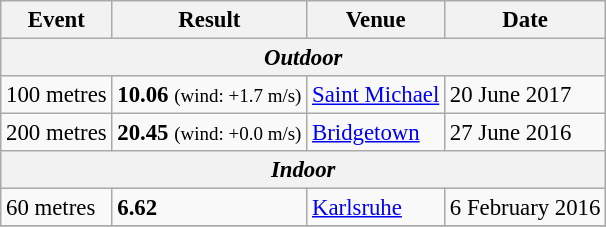<table class="wikitable" style="border-collapse: collapse; font-size: 95%;">
<tr>
<th>Event</th>
<th>Result</th>
<th>Venue</th>
<th>Date</th>
</tr>
<tr>
<th colspan=4><em>Outdoor</em></th>
</tr>
<tr>
<td>100 metres</td>
<td><strong>10.06</strong> <small>(wind: +1.7 m/s)</small></td>
<td> <a href='#'>Saint Michael</a></td>
<td>20 June 2017</td>
</tr>
<tr>
<td>200 metres</td>
<td><strong>20.45</strong> <small>(wind: +0.0 m/s)</small></td>
<td> <a href='#'>Bridgetown</a></td>
<td>27 June 2016</td>
</tr>
<tr>
<th colspan=4><em>Indoor</em></th>
</tr>
<tr>
<td>60 metres</td>
<td><strong>6.62</strong></td>
<td> <a href='#'>Karlsruhe</a></td>
<td>6 February 2016</td>
</tr>
<tr>
</tr>
</table>
